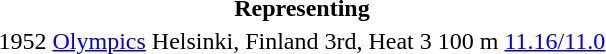<table>
<tr>
<th colspan="6">Representing </th>
</tr>
<tr>
<td>1952</td>
<td><a href='#'>Olympics</a></td>
<td>Helsinki, Finland</td>
<td>3rd, Heat 3</td>
<td>100 m</td>
<td><a href='#'>11.16/11.0</a></td>
</tr>
</table>
